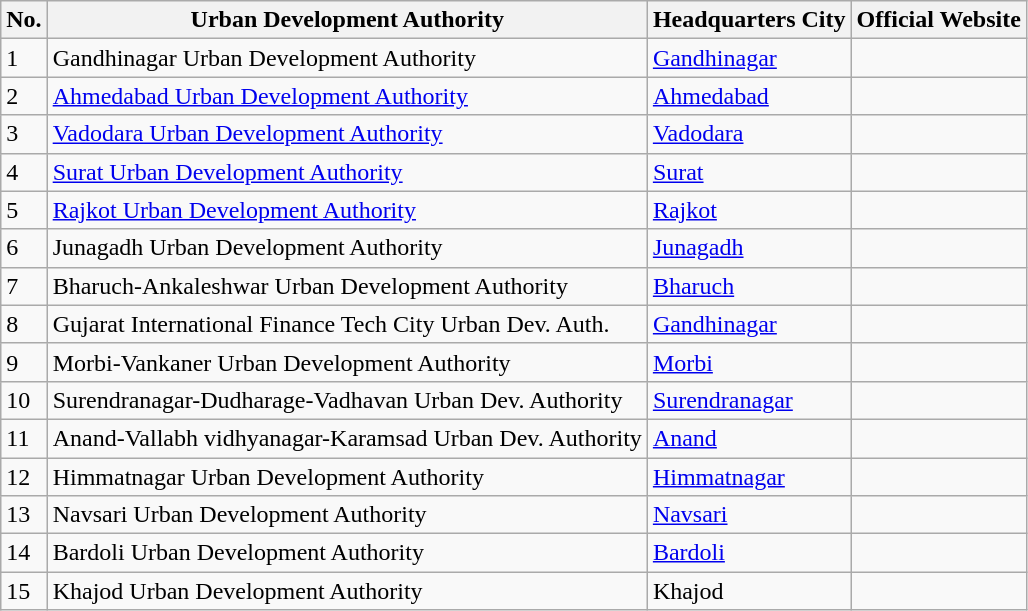<table class="wikitable">
<tr>
<th>No.</th>
<th>Urban Development Authority</th>
<th>Headquarters City</th>
<th>Official Website</th>
</tr>
<tr>
<td>1</td>
<td>Gandhinagar Urban Development Authority</td>
<td><a href='#'>Gandhinagar</a></td>
<td></td>
</tr>
<tr>
<td>2</td>
<td><a href='#'>Ahmedabad Urban Development Authority</a></td>
<td><a href='#'>Ahmedabad</a></td>
<td></td>
</tr>
<tr>
<td>3</td>
<td><a href='#'>Vadodara Urban Development Authority</a></td>
<td><a href='#'>Vadodara</a></td>
<td></td>
</tr>
<tr>
<td>4</td>
<td><a href='#'>Surat Urban Development Authority</a></td>
<td><a href='#'>Surat</a></td>
<td></td>
</tr>
<tr>
<td>5</td>
<td><a href='#'>Rajkot Urban Development Authority</a></td>
<td><a href='#'>Rajkot</a></td>
<td></td>
</tr>
<tr>
<td>6</td>
<td>Junagadh Urban Development Authority</td>
<td><a href='#'>Junagadh</a></td>
<td></td>
</tr>
<tr>
<td>7</td>
<td>Bharuch-Ankaleshwar Urban Development Authority</td>
<td><a href='#'>Bharuch</a></td>
<td></td>
</tr>
<tr>
<td>8</td>
<td>Gujarat International Finance Tech City Urban Dev. Auth.</td>
<td><a href='#'>Gandhinagar</a></td>
<td></td>
</tr>
<tr>
<td>9</td>
<td>Morbi-Vankaner Urban Development Authority</td>
<td><a href='#'>Morbi</a></td>
<td></td>
</tr>
<tr>
<td>10</td>
<td>Surendranagar-Dudharage-Vadhavan Urban Dev. Authority</td>
<td><a href='#'>Surendranagar</a></td>
<td></td>
</tr>
<tr>
<td>11</td>
<td>Anand-Vallabh vidhyanagar-Karamsad Urban Dev. Authority</td>
<td><a href='#'>Anand</a></td>
<td></td>
</tr>
<tr>
<td>12</td>
<td>Himmatnagar Urban Development Authority</td>
<td><a href='#'>Himmatnagar</a></td>
<td></td>
</tr>
<tr>
<td>13</td>
<td>Navsari Urban Development Authority</td>
<td><a href='#'>Navsari</a></td>
<td></td>
</tr>
<tr>
<td>14</td>
<td>Bardoli Urban Development Authority</td>
<td><a href='#'>Bardoli</a></td>
<td></td>
</tr>
<tr>
<td>15</td>
<td>Khajod Urban Development Authority</td>
<td>Khajod</td>
<td></td>
</tr>
</table>
